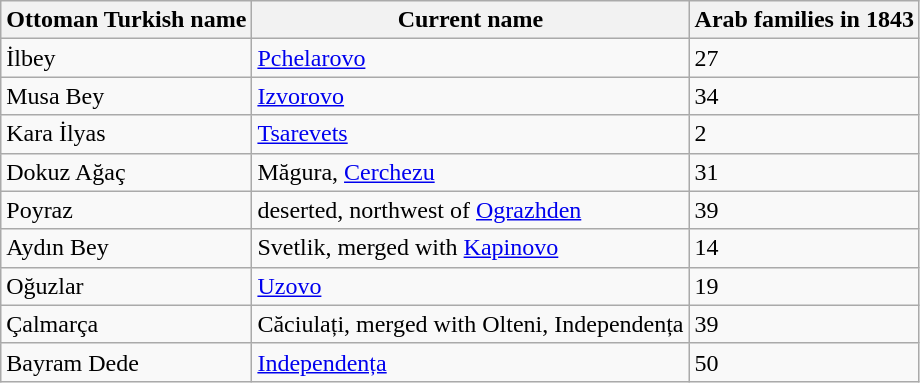<table class="wikitable">
<tr>
<th>Ottoman Turkish name</th>
<th>Current name</th>
<th>Arab families in 1843</th>
</tr>
<tr>
<td>İlbey</td>
<td> <a href='#'>Pchelarovo</a></td>
<td>27</td>
</tr>
<tr>
<td>Musa Bey</td>
<td> <a href='#'>Izvorovo</a></td>
<td>34</td>
</tr>
<tr>
<td>Kara İlyas</td>
<td> <a href='#'>Tsarevets</a></td>
<td>2</td>
</tr>
<tr>
<td>Dokuz Ağaç</td>
<td> Măgura, <a href='#'>Cerchezu</a></td>
<td>31</td>
</tr>
<tr>
<td>Poyraz</td>
<td> deserted, northwest of <a href='#'>Ograzhden</a></td>
<td>39</td>
</tr>
<tr>
<td>Aydın Bey</td>
<td> Svetlik, merged with <a href='#'>Kapinovo</a></td>
<td>14</td>
</tr>
<tr>
<td>Oğuzlar</td>
<td> <a href='#'>Uzovo</a></td>
<td>19</td>
</tr>
<tr>
<td>Çalmarça</td>
<td> Căciulați, merged with Olteni, Independența</td>
<td>39</td>
</tr>
<tr>
<td>Bayram Dede</td>
<td> <a href='#'>Independența</a></td>
<td>50</td>
</tr>
</table>
